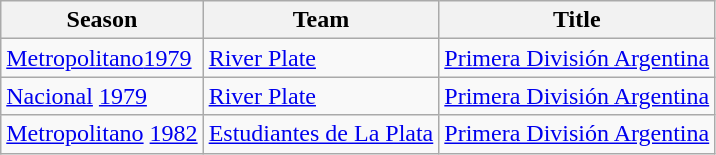<table class="wikitable">
<tr>
<th>Season</th>
<th>Team</th>
<th>Title</th>
</tr>
<tr>
<td><a href='#'>Metropolitano</a><a href='#'>1979</a></td>
<td><a href='#'>River Plate</a></td>
<td><a href='#'>Primera División Argentina</a></td>
</tr>
<tr>
<td><a href='#'>Nacional</a> <a href='#'>1979</a></td>
<td><a href='#'>River Plate</a></td>
<td><a href='#'>Primera División Argentina</a></td>
</tr>
<tr>
<td><a href='#'>Metropolitano</a> <a href='#'>1982</a></td>
<td><a href='#'>Estudiantes de La Plata</a></td>
<td><a href='#'>Primera División Argentina</a></td>
</tr>
</table>
